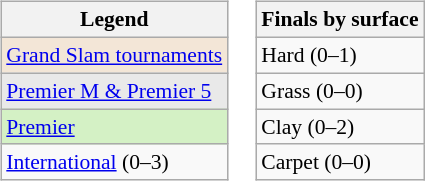<table>
<tr valign=top>
<td><br><table class="wikitable" style="font-size:90%;">
<tr>
<th>Legend</th>
</tr>
<tr>
<td bgcolor=#f3e6d7><a href='#'>Grand Slam tournaments</a></td>
</tr>
<tr>
<td bgcolor=#e9e9e9><a href='#'>Premier M & Premier 5</a></td>
</tr>
<tr>
<td bgcolor=#d4f1c5><a href='#'>Premier</a></td>
</tr>
<tr>
<td><a href='#'>International</a> (0–3)</td>
</tr>
</table>
</td>
<td><br><table class="wikitable" style="font-size:90%;">
<tr>
<th>Finals by surface</th>
</tr>
<tr>
<td>Hard (0–1)</td>
</tr>
<tr>
<td>Grass (0–0)</td>
</tr>
<tr>
<td>Clay (0–2)</td>
</tr>
<tr>
<td>Carpet (0–0)</td>
</tr>
</table>
</td>
</tr>
</table>
